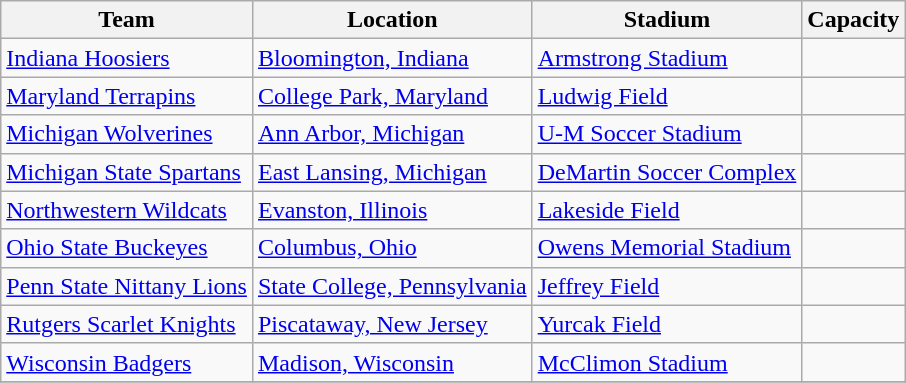<table class="wikitable sortable" style="text-align: left;">
<tr>
<th>Team</th>
<th>Location</th>
<th>Stadium</th>
<th>Capacity</th>
</tr>
<tr>
<td><a href='#'>Indiana Hoosiers</a></td>
<td><a href='#'>Bloomington, Indiana</a></td>
<td><a href='#'>Armstrong Stadium</a></td>
<td align="center"></td>
</tr>
<tr>
<td><a href='#'>Maryland Terrapins</a></td>
<td><a href='#'>College Park, Maryland</a></td>
<td><a href='#'>Ludwig Field</a></td>
<td align="center"></td>
</tr>
<tr>
<td><a href='#'>Michigan Wolverines</a></td>
<td><a href='#'>Ann Arbor, Michigan</a></td>
<td><a href='#'>U-M Soccer Stadium</a></td>
<td align="center"></td>
</tr>
<tr>
<td><a href='#'>Michigan State Spartans</a></td>
<td><a href='#'>East Lansing, Michigan</a></td>
<td><a href='#'>DeMartin Soccer Complex</a></td>
<td align="center"></td>
</tr>
<tr>
<td><a href='#'>Northwestern Wildcats</a></td>
<td><a href='#'>Evanston, Illinois</a></td>
<td><a href='#'>Lakeside Field</a></td>
<td align="center"></td>
</tr>
<tr>
<td><a href='#'>Ohio State Buckeyes</a></td>
<td><a href='#'>Columbus, Ohio</a></td>
<td><a href='#'>Owens Memorial Stadium</a></td>
<td align="center"></td>
</tr>
<tr>
<td><a href='#'>Penn State Nittany Lions</a></td>
<td><a href='#'>State College, Pennsylvania</a></td>
<td><a href='#'>Jeffrey Field</a></td>
<td align="center"></td>
</tr>
<tr>
<td><a href='#'>Rutgers Scarlet Knights</a></td>
<td><a href='#'>Piscataway, New Jersey</a></td>
<td><a href='#'>Yurcak Field</a></td>
<td align="center"></td>
</tr>
<tr>
<td><a href='#'>Wisconsin Badgers</a></td>
<td><a href='#'>Madison, Wisconsin</a></td>
<td><a href='#'>McClimon Stadium</a></td>
<td align="center"></td>
</tr>
<tr>
</tr>
</table>
